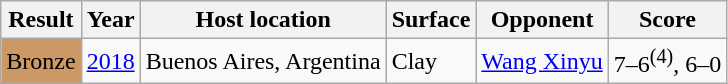<table class=wikitable>
<tr>
<th>Result</th>
<th>Year</th>
<th>Host location</th>
<th>Surface</th>
<th>Opponent</th>
<th>Score</th>
</tr>
<tr>
<td style="background:#cc9966">Bronze</td>
<td><a href='#'>2018</a></td>
<td>Buenos Aires, Argentina</td>
<td>Clay</td>
<td> <a href='#'>Wang Xinyu</a></td>
<td>7–6<sup>(4)</sup>, 6–0</td>
</tr>
</table>
